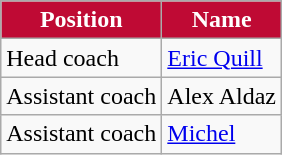<table class="wikitable sortable">
<tr>
<th style="background:#BF0A34; color:#FFFFFF;" scope="col">Position</th>
<th style="background:#BF0A34; color:#FFFFFF;" scope="col">Name</th>
</tr>
<tr>
<td>Head coach</td>
<td> <a href='#'>Eric Quill</a></td>
</tr>
<tr>
<td>Assistant coach</td>
<td> Alex Aldaz</td>
</tr>
<tr>
<td>Assistant coach</td>
<td> <a href='#'>Michel</a></td>
</tr>
</table>
